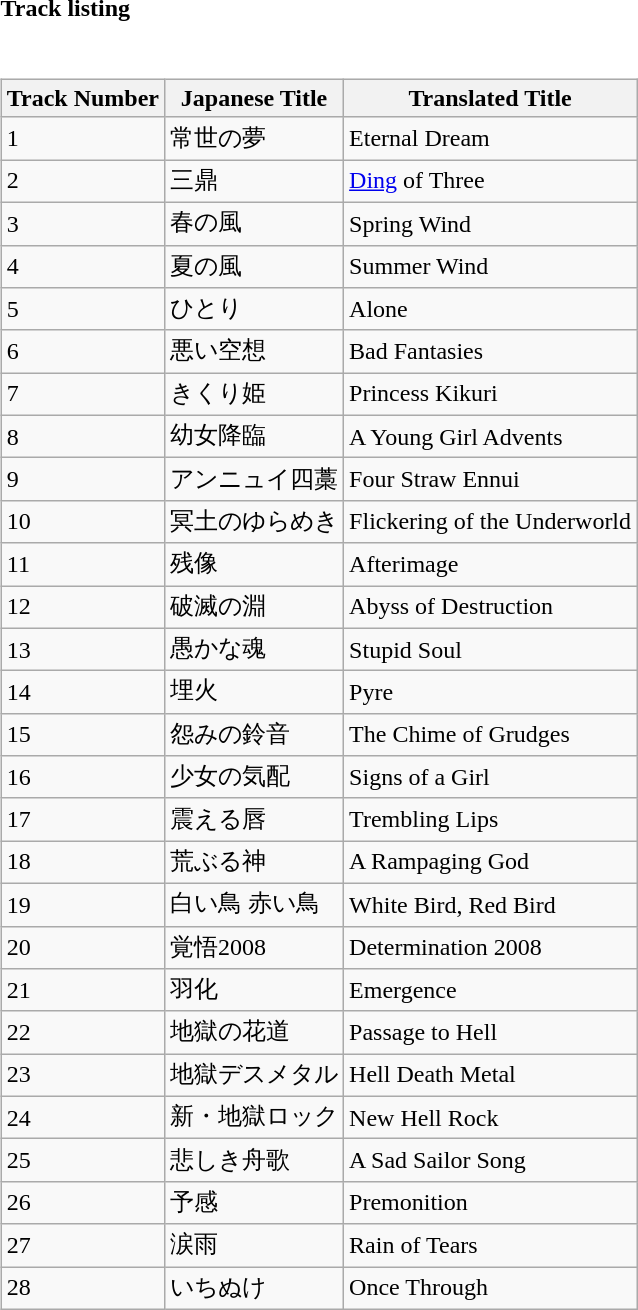<table class="collapsible collapsed" border="0" style="width:70%" style="background:#FFF">
<tr>
<th style="width:16em; text-align:left"><strong>Track listing</strong></th>
<th></th>
</tr>
<tr>
<td colspan="2"><br><table class="wikitable">
<tr>
<th>Track Number</th>
<th>Japanese Title</th>
<th>Translated Title</th>
</tr>
<tr>
<td>1</td>
<td>常世の夢</td>
<td>Eternal Dream</td>
</tr>
<tr>
<td>2</td>
<td>三鼎</td>
<td><a href='#'>Ding</a> of Three</td>
</tr>
<tr>
<td>3</td>
<td>春の風</td>
<td>Spring Wind</td>
</tr>
<tr>
<td>4</td>
<td>夏の風</td>
<td>Summer Wind</td>
</tr>
<tr>
<td>5</td>
<td>ひとり</td>
<td>Alone</td>
</tr>
<tr>
<td>6</td>
<td>悪い空想</td>
<td>Bad Fantasies</td>
</tr>
<tr>
<td>7</td>
<td>きくり姫</td>
<td>Princess Kikuri</td>
</tr>
<tr>
<td>8</td>
<td>幼女降臨</td>
<td>A Young Girl Advents</td>
</tr>
<tr>
<td>9</td>
<td>アンニュイ四藁</td>
<td>Four Straw Ennui</td>
</tr>
<tr>
<td>10</td>
<td>冥土のゆらめき</td>
<td>Flickering of the Underworld</td>
</tr>
<tr>
<td>11</td>
<td>残像</td>
<td>Afterimage</td>
</tr>
<tr>
<td>12</td>
<td>破滅の淵</td>
<td>Abyss of Destruction</td>
</tr>
<tr>
<td>13</td>
<td>愚かな魂</td>
<td>Stupid Soul</td>
</tr>
<tr>
<td>14</td>
<td>埋火</td>
<td>Pyre</td>
</tr>
<tr>
<td>15</td>
<td>怨みの鈴音</td>
<td>The Chime of Grudges</td>
</tr>
<tr>
<td>16</td>
<td>少女の気配</td>
<td>Signs of a Girl</td>
</tr>
<tr>
<td>17</td>
<td>震える唇</td>
<td>Trembling Lips</td>
</tr>
<tr>
<td>18</td>
<td>荒ぶる神</td>
<td>A Rampaging God</td>
</tr>
<tr>
<td>19</td>
<td>白い鳥 赤い鳥</td>
<td>White Bird, Red Bird</td>
</tr>
<tr>
<td>20</td>
<td>覚悟2008</td>
<td>Determination 2008</td>
</tr>
<tr>
<td>21</td>
<td>羽化</td>
<td>Emergence</td>
</tr>
<tr>
<td>22</td>
<td>地獄の花道</td>
<td>Passage to Hell</td>
</tr>
<tr>
<td>23</td>
<td>地獄デスメタル</td>
<td>Hell Death Metal</td>
</tr>
<tr>
<td>24</td>
<td>新・地獄ロック</td>
<td>New Hell Rock</td>
</tr>
<tr>
<td>25</td>
<td>悲しき舟歌</td>
<td>A Sad Sailor Song</td>
</tr>
<tr>
<td>26</td>
<td>予感</td>
<td>Premonition</td>
</tr>
<tr>
<td>27</td>
<td>涙雨</td>
<td>Rain of Tears</td>
</tr>
<tr>
<td>28</td>
<td>いちぬけ</td>
<td>Once Through</td>
</tr>
</table>
</td>
</tr>
</table>
